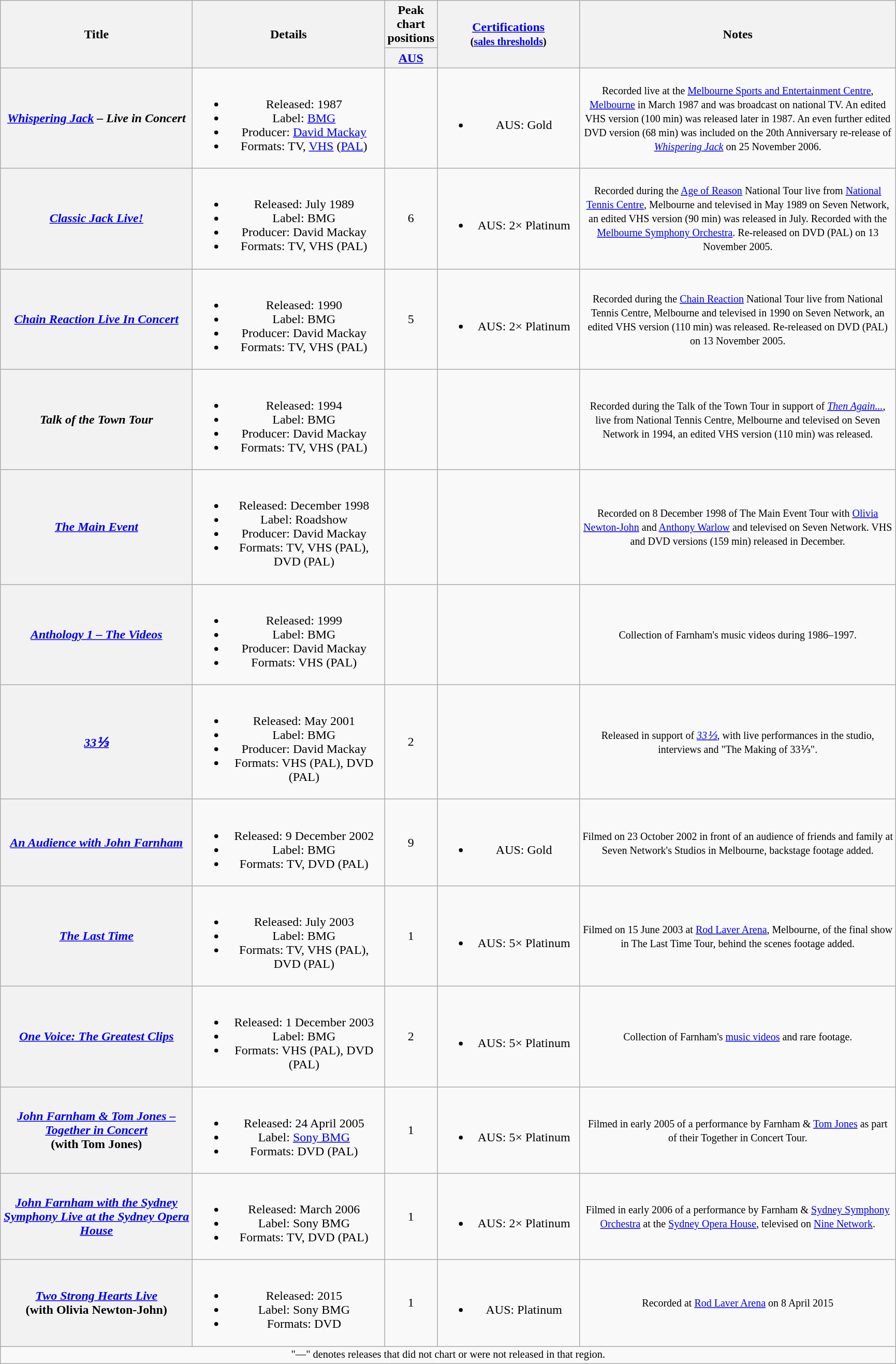<table class="wikitable plainrowheaders" style="text-align:center;" border="1">
<tr>
<th scope="col" rowspan="2" style="width:15em;">Title</th>
<th scope="col" rowspan="2" style="width:15em;">Details</th>
<th colspan="1">Peak chart positions</th>
<th scope="col" rowspan="2" style="width:11em;"><a href='#'>Certifications</a><br><small>(<a href='#'>sales thresholds</a>)</small></th>
<th scope="col" rowspan="2" style="width:25em;">Notes</th>
</tr>
<tr>
<th width="35"><a href='#'>AUS</a><br></th>
</tr>
<tr>
<th scope="row"><em><a href='#'>Whispering Jack</a> – Live in Concert</em></th>
<td><br><ul><li>Released: 1987</li><li>Label: <a href='#'>BMG</a></li><li>Producer: <a href='#'>David Mackay</a></li><li>Formats: TV, <a href='#'>VHS</a> (<a href='#'>PAL</a>)</li></ul></td>
<td></td>
<td><br><ul><li>AUS: Gold</li></ul></td>
<td><small>Recorded live at the <a href='#'>Melbourne Sports and Entertainment Centre</a>, <a href='#'>Melbourne</a> in March 1987 and was broadcast on national TV. An edited VHS version (100 min) was released later in 1987. An even further edited DVD version (68 min) was included on the 20th Anniversary re-release of <em><a href='#'>Whispering Jack</a></em> on 25 November 2006.</small></td>
</tr>
<tr>
<th scope="row"><em><a href='#'>Classic Jack Live!</a></em></th>
<td><br><ul><li>Released: July 1989</li><li>Label: BMG</li><li>Producer: David Mackay</li><li>Formats: TV, VHS (PAL)</li></ul></td>
<td>6</td>
<td><br><ul><li>AUS: 2× Platinum</li></ul></td>
<td><small>Recorded during the <a href='#'>Age of Reason</a> National Tour live from <a href='#'>National Tennis Centre</a>, Melbourne and televised in May 1989 on Seven Network, an edited VHS version (90 min) was released in July. Recorded with the <a href='#'>Melbourne Symphony Orchestra</a>. Re-released on DVD (PAL) on 13 November 2005.</small></td>
</tr>
<tr>
<th scope="row"><em><a href='#'>Chain Reaction Live In Concert</a></em></th>
<td><br><ul><li>Released: 1990</li><li>Label: BMG</li><li>Producer: David Mackay</li><li>Formats: TV, VHS (PAL)</li></ul></td>
<td>5</td>
<td><br><ul><li>AUS: 2× Platinum</li></ul></td>
<td><small>Recorded during the <a href='#'>Chain Reaction</a> National Tour live from National Tennis Centre, Melbourne and televised in 1990 on Seven Network, an edited VHS version (110 min) was released. Re-released on DVD (PAL) on 13 November 2005.</small></td>
</tr>
<tr>
<th scope="row"><em>Talk of the Town Tour</em></th>
<td><br><ul><li>Released: 1994</li><li>Label: BMG</li><li>Producer: David Mackay</li><li>Formats: TV, VHS (PAL)</li></ul></td>
<td></td>
<td></td>
<td><small>Recorded during the Talk of the Town Tour in support of <em><a href='#'>Then Again...</a></em>, live from National Tennis Centre, Melbourne and televised on Seven Network in 1994, an edited VHS version (110 min) was released.</small></td>
</tr>
<tr>
<th scope="row"><em><a href='#'>The Main Event</a></em></th>
<td><br><ul><li>Released: December 1998</li><li>Label: Roadshow</li><li>Producer: David Mackay</li><li>Formats: TV, VHS (PAL), DVD (PAL)</li></ul></td>
<td></td>
<td></td>
<td><small>Recorded on 8 December 1998 of The Main Event Tour with <a href='#'>Olivia Newton-John</a> and <a href='#'>Anthony Warlow</a> and televised on Seven Network. VHS and DVD versions (159 min) released in December.</small></td>
</tr>
<tr>
<th scope="row"><em><a href='#'>Anthology 1 – The Videos</a></em></th>
<td><br><ul><li>Released: 1999</li><li>Label: BMG</li><li>Producer: David Mackay</li><li>Formats: VHS (PAL)</li></ul></td>
<td></td>
<td></td>
<td><small>Collection of Farnham's music videos during 1986–1997.</small></td>
</tr>
<tr>
<th scope="row"><em><a href='#'>33⅓</a></em></th>
<td><br><ul><li>Released: May 2001</li><li>Label: BMG</li><li>Producer: David Mackay</li><li>Formats: VHS (PAL), DVD (PAL)</li></ul></td>
<td>2</td>
<td></td>
<td><small>Released in support of <em><a href='#'>33⅓</a></em>, with live performances in the studio, interviews and "The Making of 33⅓".</small></td>
</tr>
<tr>
<th scope="row"><em><a href='#'>An Audience with John Farnham</a></em></th>
<td><br><ul><li>Released: 9 December 2002</li><li>Label: BMG</li><li>Formats: TV, DVD (PAL)</li></ul></td>
<td>9</td>
<td><br><ul><li>AUS: Gold</li></ul></td>
<td><small>Filmed on 23 October 2002 in front of an audience of friends and family at Seven Network's Studios in Melbourne, backstage footage added.</small></td>
</tr>
<tr>
<th scope="row"><em><a href='#'>The Last Time</a></em></th>
<td><br><ul><li>Released: July 2003</li><li>Label: BMG</li><li>Formats: TV, VHS (PAL), DVD (PAL)</li></ul></td>
<td>1</td>
<td><br><ul><li>AUS: 5× Platinum</li></ul></td>
<td><small>Filmed on 15 June 2003 at <a href='#'>Rod Laver Arena</a>, Melbourne, of the final show in The Last Time Tour, behind the scenes footage added.</small></td>
</tr>
<tr>
<th scope="row"><em><a href='#'>One Voice: The Greatest Clips</a></em></th>
<td><br><ul><li>Released: 1 December 2003</li><li>Label: BMG</li><li>Formats: VHS (PAL), DVD (PAL)</li></ul></td>
<td>2</td>
<td><br><ul><li>AUS: 5× Platinum</li></ul></td>
<td><small>Collection of Farnham's <a href='#'>music videos</a> and rare footage.</small></td>
</tr>
<tr>
<th scope="row"><em><a href='#'>John Farnham & Tom Jones – Together in Concert</a></em> <br> (with Tom Jones)</th>
<td><br><ul><li>Released: 24 April 2005</li><li>Label: <a href='#'>Sony BMG</a></li><li>Formats: DVD (PAL)</li></ul></td>
<td>1</td>
<td><br><ul><li>AUS: 5× Platinum</li></ul></td>
<td><small>Filmed in early 2005 of a performance by Farnham & <a href='#'>Tom Jones</a> as part of their Together in Concert Tour.</small></td>
</tr>
<tr>
<th scope="row"><em><a href='#'>John Farnham with the Sydney Symphony Live at the Sydney Opera House</a></em></th>
<td><br><ul><li>Released: March 2006</li><li>Label: Sony BMG</li><li>Formats: TV, DVD (PAL)</li></ul></td>
<td>1</td>
<td><br><ul><li>AUS: 2× Platinum</li></ul></td>
<td><small>Filmed in early 2006 of a performance by Farnham & <a href='#'>Sydney Symphony Orchestra</a> at the <a href='#'>Sydney Opera House</a>, televised on <a href='#'>Nine Network</a>.</small></td>
</tr>
<tr>
<th scope="row"><em><a href='#'>Two Strong Hearts Live</a></em> <br> (with Olivia Newton-John)</th>
<td><br><ul><li>Released: 2015</li><li>Label: Sony BMG</li><li>Formats: DVD</li></ul></td>
<td>1</td>
<td><br><ul><li>AUS: Platinum</li></ul></td>
<td><small>Recorded at <a href='#'>Rod Laver Arena</a> on 8 April 2015</small></td>
</tr>
<tr>
<td align="center" colspan="5" style="font-size: 85%">"—" denotes releases that did not chart or were not released in that region.</td>
</tr>
</table>
